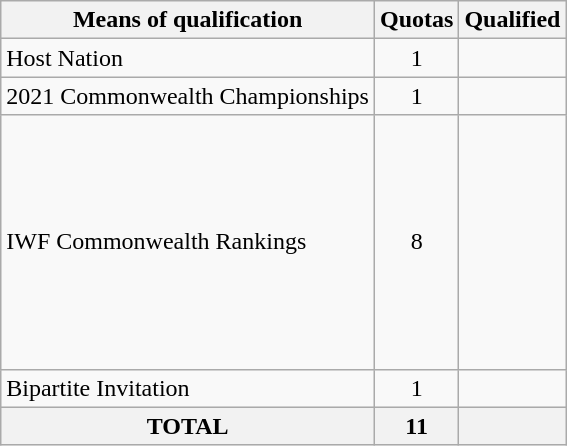<table class = "wikitable">
<tr>
<th>Means of qualification</th>
<th>Quotas</th>
<th>Qualified</th>
</tr>
<tr>
<td>Host Nation</td>
<td align="center">1</td>
<td></td>
</tr>
<tr>
<td>2021 Commonwealth Championships</td>
<td align="center">1</td>
<td></td>
</tr>
<tr>
<td>IWF Commonwealth Rankings</td>
<td align="center">8</td>
<td><br><br><br><br><em></em><br><br><br><s></s><br><br></td>
</tr>
<tr>
<td>Bipartite Invitation</td>
<td align="center">1</td>
<td></td>
</tr>
<tr>
<th>TOTAL</th>
<th>11</th>
<th></th>
</tr>
</table>
